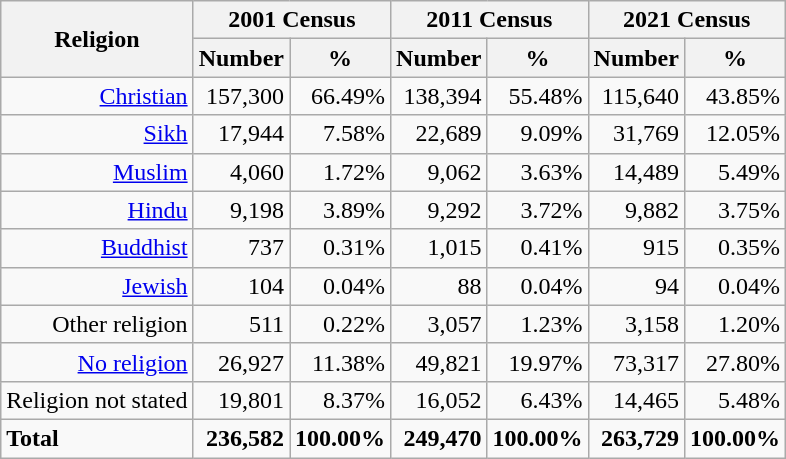<table class="wikitable sortable" style="text-align:right">
<tr>
<th rowspan="2">Religion</th>
<th colspan="2">2001 Census </th>
<th colspan="2">2011 Census </th>
<th colspan="2">2021 Census </th>
</tr>
<tr>
<th>Number</th>
<th>%</th>
<th>Number</th>
<th>%</th>
<th>Number</th>
<th>%</th>
</tr>
<tr>
<td><a href='#'>Christian</a></td>
<td>157,300</td>
<td>66.49%</td>
<td>138,394</td>
<td>55.48%</td>
<td>115,640</td>
<td>43.85%</td>
</tr>
<tr>
<td><a href='#'>Sikh</a></td>
<td>17,944</td>
<td>7.58%</td>
<td>22,689</td>
<td>9.09%</td>
<td>31,769</td>
<td>12.05%</td>
</tr>
<tr>
<td><a href='#'>Muslim</a></td>
<td>4,060</td>
<td>1.72%</td>
<td>9,062</td>
<td>3.63%</td>
<td>14,489</td>
<td>5.49%</td>
</tr>
<tr>
<td><a href='#'>Hindu</a></td>
<td>9,198</td>
<td>3.89%</td>
<td>9,292</td>
<td>3.72%</td>
<td>9,882</td>
<td>3.75%</td>
</tr>
<tr>
<td><a href='#'>Buddhist</a></td>
<td>737</td>
<td>0.31%</td>
<td>1,015</td>
<td>0.41%</td>
<td>915</td>
<td>0.35%</td>
</tr>
<tr>
<td><a href='#'>Jewish</a></td>
<td>104</td>
<td>0.04%</td>
<td>88</td>
<td>0.04%</td>
<td>94</td>
<td>0.04%</td>
</tr>
<tr>
<td>Other religion</td>
<td>511</td>
<td>0.22%</td>
<td>3,057</td>
<td>1.23%</td>
<td>3,158</td>
<td>1.20%</td>
</tr>
<tr>
<td><a href='#'>No religion</a></td>
<td>26,927</td>
<td>11.38%</td>
<td>49,821</td>
<td>19.97%</td>
<td>73,317</td>
<td>27.80%</td>
</tr>
<tr>
<td>Religion not stated</td>
<td>19,801</td>
<td>8.37%</td>
<td>16,052</td>
<td>6.43%</td>
<td>14,465</td>
<td>5.48%</td>
</tr>
<tr>
<td style="text-align:left"><strong>Total</strong></td>
<td><strong>236,582</strong></td>
<td><strong>100.00%</strong></td>
<td><strong>249,470</strong></td>
<td><strong>100.00%</strong></td>
<td><strong>263,729</strong></td>
<td><strong>100.00%</strong></td>
</tr>
</table>
